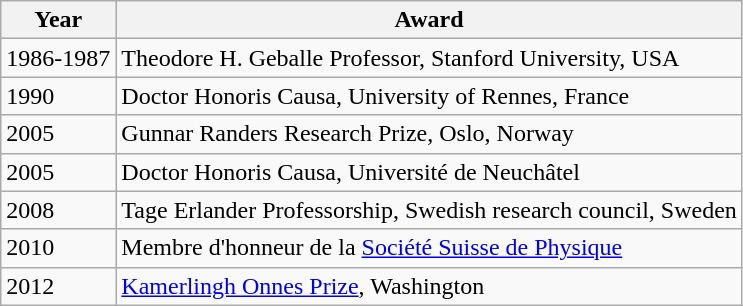<table class="wikitable">
<tr>
<th>Year</th>
<th>Award</th>
</tr>
<tr>
<td>1986-1987</td>
<td>Theodore H. Geballe Professor, Stanford University, USA</td>
</tr>
<tr>
<td>1990</td>
<td>Doctor Honoris Causa, University of Rennes, France</td>
</tr>
<tr>
<td>2005</td>
<td>Gunnar Randers Research Prize, Oslo, Norway</td>
</tr>
<tr>
<td>2005</td>
<td>Doctor Honoris Causa, Université de Neuchâtel</td>
</tr>
<tr>
<td>2008</td>
<td>Tage Erlander Professorship, Swedish research council, Sweden</td>
</tr>
<tr>
<td>2010</td>
<td>Membre d'honneur de la <a href='#'>Société Suisse de Physique</a></td>
</tr>
<tr>
<td>2012</td>
<td><a href='#'>Kamerlingh Onnes Prize</a>, Washington</td>
</tr>
</table>
